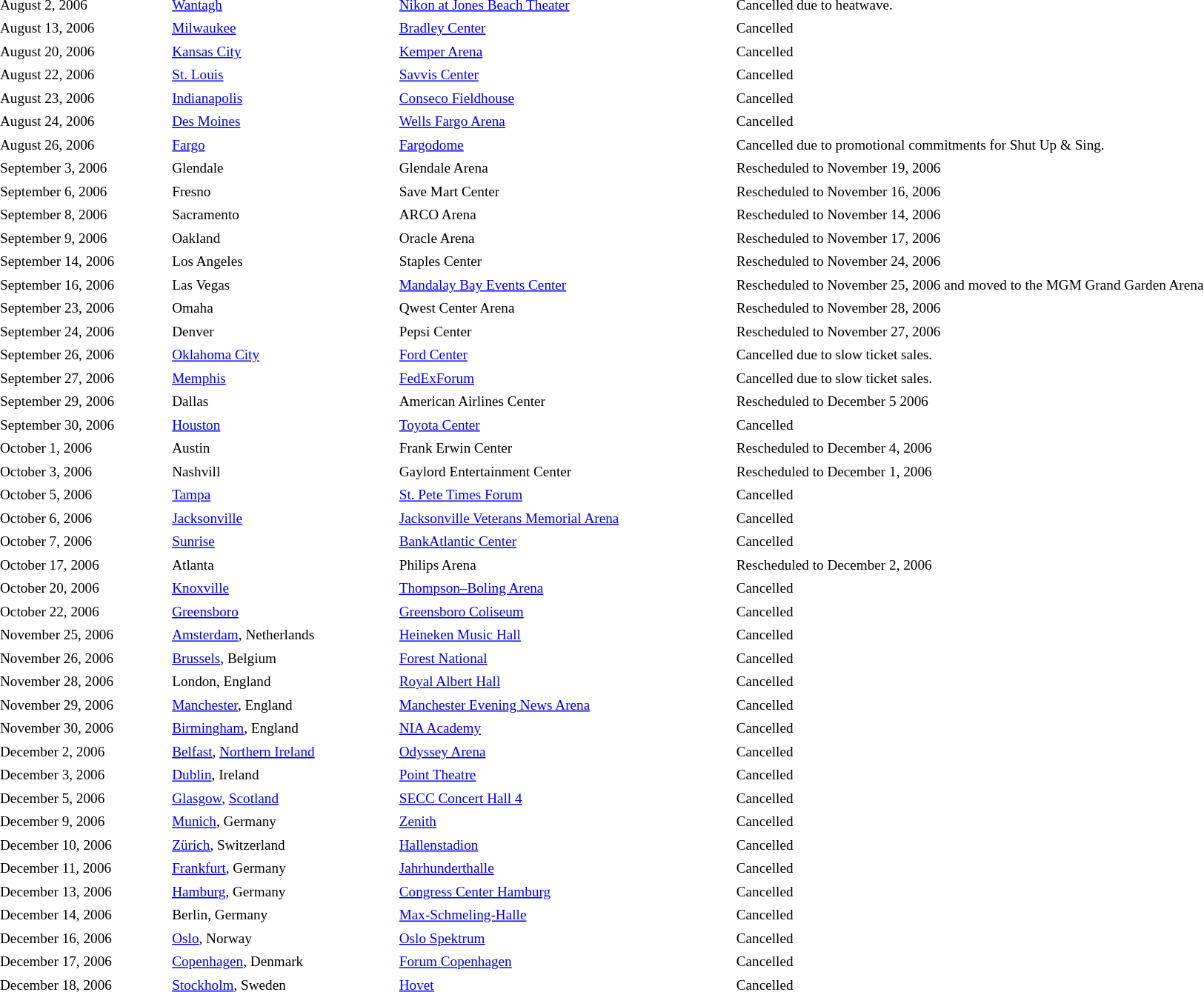<table cellpadding="2" style="border:0 solid darkgrey; font-size:80%">
<tr>
<th style="width:150px;"></th>
<th style="width:200px;"></th>
<th style="width:300px;"></th>
<th style="width:600px;"></th>
</tr>
<tr border="0">
</tr>
<tr>
<td>August 2, 2006</td>
<td><a href='#'>Wantagh</a></td>
<td><a href='#'>Nikon at Jones Beach Theater</a></td>
<td>Cancelled due to heatwave.</td>
</tr>
<tr>
<td>August 13, 2006</td>
<td><a href='#'>Milwaukee</a></td>
<td><a href='#'>Bradley Center</a></td>
<td>Cancelled</td>
</tr>
<tr>
<td>August 20, 2006</td>
<td><a href='#'>Kansas City</a></td>
<td><a href='#'>Kemper Arena</a></td>
<td>Cancelled</td>
</tr>
<tr>
<td>August 22, 2006</td>
<td><a href='#'>St. Louis</a></td>
<td><a href='#'>Savvis Center</a></td>
<td>Cancelled</td>
</tr>
<tr>
<td>August 23, 2006</td>
<td><a href='#'>Indianapolis</a></td>
<td><a href='#'>Conseco Fieldhouse</a></td>
<td>Cancelled</td>
</tr>
<tr>
<td>August 24, 2006</td>
<td><a href='#'>Des Moines</a></td>
<td><a href='#'>Wells Fargo Arena</a></td>
<td>Cancelled</td>
</tr>
<tr>
<td>August 26, 2006</td>
<td><a href='#'>Fargo</a></td>
<td><a href='#'>Fargodome</a></td>
<td>Cancelled due to promotional commitments for Shut Up & Sing.</td>
</tr>
<tr>
<td>September 3, 2006</td>
<td>Glendale</td>
<td>Glendale Arena</td>
<td>Rescheduled to November 19, 2006</td>
</tr>
<tr>
<td>September 6, 2006</td>
<td>Fresno</td>
<td>Save Mart Center</td>
<td>Rescheduled to November 16, 2006</td>
</tr>
<tr>
<td>September 8, 2006</td>
<td>Sacramento</td>
<td>ARCO Arena</td>
<td>Rescheduled to November 14, 2006</td>
</tr>
<tr>
<td>September 9, 2006</td>
<td>Oakland</td>
<td>Oracle Arena</td>
<td>Rescheduled to November 17, 2006</td>
</tr>
<tr>
<td>September 14, 2006</td>
<td>Los Angeles</td>
<td>Staples Center</td>
<td>Rescheduled to November 24, 2006</td>
</tr>
<tr>
<td>September 16, 2006</td>
<td>Las Vegas</td>
<td><a href='#'>Mandalay Bay Events Center</a></td>
<td>Rescheduled to November 25, 2006 and moved to the MGM Grand Garden Arena</td>
</tr>
<tr>
<td>September 23, 2006</td>
<td>Omaha</td>
<td>Qwest Center Arena</td>
<td>Rescheduled to November 28, 2006</td>
</tr>
<tr>
<td>September 24, 2006</td>
<td>Denver</td>
<td>Pepsi Center</td>
<td>Rescheduled to November 27, 2006</td>
</tr>
<tr>
<td>September 26, 2006</td>
<td><a href='#'>Oklahoma City</a></td>
<td><a href='#'>Ford Center</a></td>
<td>Cancelled due to slow ticket sales.</td>
</tr>
<tr>
<td>September 27, 2006</td>
<td><a href='#'>Memphis</a></td>
<td><a href='#'>FedExForum</a></td>
<td>Cancelled due to slow ticket sales.</td>
</tr>
<tr>
<td>September 29, 2006</td>
<td>Dallas</td>
<td>American Airlines Center</td>
<td>Rescheduled to December 5 2006</td>
</tr>
<tr>
<td>September 30, 2006</td>
<td><a href='#'>Houston</a></td>
<td><a href='#'>Toyota Center</a></td>
<td>Cancelled</td>
</tr>
<tr>
<td>October 1, 2006</td>
<td>Austin</td>
<td>Frank Erwin Center</td>
<td>Rescheduled to December 4, 2006</td>
</tr>
<tr>
<td>October 3, 2006</td>
<td>Nashvill</td>
<td>Gaylord Entertainment Center</td>
<td>Rescheduled to December 1, 2006</td>
</tr>
<tr>
<td>October 5, 2006</td>
<td><a href='#'>Tampa</a></td>
<td><a href='#'>St. Pete Times Forum</a></td>
<td>Cancelled</td>
</tr>
<tr>
<td>October 6, 2006</td>
<td><a href='#'>Jacksonville</a></td>
<td><a href='#'>Jacksonville Veterans Memorial Arena</a></td>
<td>Cancelled</td>
</tr>
<tr>
<td>October 7, 2006</td>
<td><a href='#'>Sunrise</a></td>
<td><a href='#'>BankAtlantic Center</a></td>
<td>Cancelled</td>
</tr>
<tr>
<td>October 17, 2006</td>
<td>Atlanta</td>
<td>Philips Arena</td>
<td>Rescheduled to December 2, 2006</td>
</tr>
<tr>
<td>October 20, 2006</td>
<td><a href='#'>Knoxville</a></td>
<td><a href='#'>Thompson–Boling Arena</a></td>
<td>Cancelled</td>
</tr>
<tr>
<td>October 22, 2006</td>
<td><a href='#'>Greensboro</a></td>
<td><a href='#'>Greensboro Coliseum</a></td>
<td>Cancelled</td>
</tr>
<tr>
<td>November 25, 2006</td>
<td><a href='#'>Amsterdam</a>, Netherlands</td>
<td><a href='#'>Heineken Music Hall</a></td>
<td>Cancelled</td>
</tr>
<tr>
<td>November 26, 2006</td>
<td><a href='#'>Brussels</a>, Belgium</td>
<td><a href='#'>Forest National</a></td>
<td>Cancelled</td>
</tr>
<tr>
<td>November 28, 2006</td>
<td>London, England</td>
<td><a href='#'>Royal Albert Hall</a></td>
<td>Cancelled</td>
</tr>
<tr>
<td>November 29, 2006</td>
<td><a href='#'>Manchester</a>, England</td>
<td><a href='#'>Manchester Evening News Arena</a></td>
<td>Cancelled</td>
</tr>
<tr>
<td>November 30, 2006</td>
<td><a href='#'>Birmingham</a>, England</td>
<td><a href='#'>NIA Academy</a></td>
<td>Cancelled</td>
</tr>
<tr>
<td>December 2, 2006</td>
<td><a href='#'>Belfast</a>, <a href='#'>Northern Ireland</a></td>
<td><a href='#'>Odyssey Arena</a></td>
<td>Cancelled</td>
</tr>
<tr>
<td>December 3, 2006</td>
<td><a href='#'>Dublin</a>, Ireland</td>
<td><a href='#'>Point Theatre</a></td>
<td>Cancelled</td>
</tr>
<tr>
<td>December 5, 2006</td>
<td><a href='#'>Glasgow</a>, <a href='#'>Scotland</a></td>
<td><a href='#'>SECC Concert Hall 4</a></td>
<td>Cancelled</td>
</tr>
<tr>
<td>December 9, 2006</td>
<td><a href='#'>Munich</a>, Germany</td>
<td><a href='#'>Zenith</a></td>
<td>Cancelled</td>
</tr>
<tr>
<td>December 10, 2006</td>
<td><a href='#'>Zürich</a>, Switzerland</td>
<td><a href='#'>Hallenstadion</a></td>
<td>Cancelled</td>
</tr>
<tr>
<td>December 11, 2006</td>
<td><a href='#'>Frankfurt</a>, Germany</td>
<td><a href='#'>Jahrhunderthalle</a></td>
<td>Cancelled</td>
</tr>
<tr>
<td>December 13, 2006</td>
<td><a href='#'>Hamburg</a>, Germany</td>
<td><a href='#'>Congress Center Hamburg</a></td>
<td>Cancelled</td>
</tr>
<tr>
<td>December 14, 2006</td>
<td>Berlin, Germany</td>
<td><a href='#'>Max-Schmeling-Halle</a></td>
<td>Cancelled</td>
</tr>
<tr>
<td>December 16, 2006</td>
<td><a href='#'>Oslo</a>, Norway</td>
<td><a href='#'>Oslo Spektrum</a></td>
<td>Cancelled</td>
</tr>
<tr>
<td>December 17, 2006</td>
<td><a href='#'>Copenhagen</a>, Denmark</td>
<td><a href='#'>Forum Copenhagen</a></td>
<td>Cancelled</td>
</tr>
<tr>
<td>December 18, 2006</td>
<td><a href='#'>Stockholm</a>, Sweden</td>
<td><a href='#'>Hovet</a></td>
<td>Cancelled</td>
</tr>
<tr>
</tr>
</table>
